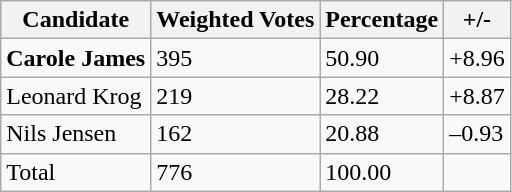<table class="wikitable">
<tr>
<th>Candidate</th>
<th>Weighted Votes</th>
<th>Percentage</th>
<th>+/-</th>
</tr>
<tr>
<td><strong>Carole James</strong></td>
<td>395</td>
<td>50.90</td>
<td>+8.96</td>
</tr>
<tr>
<td>Leonard Krog</td>
<td>219</td>
<td>28.22</td>
<td>+8.87</td>
</tr>
<tr>
<td>Nils Jensen</td>
<td>162</td>
<td>20.88</td>
<td>–0.93</td>
</tr>
<tr>
<td>Total</td>
<td>776</td>
<td>100.00</td>
</tr>
</table>
